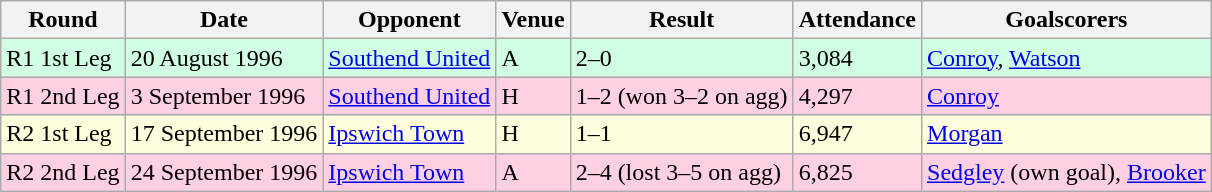<table class="wikitable">
<tr>
<th>Round</th>
<th>Date</th>
<th>Opponent</th>
<th>Venue</th>
<th>Result</th>
<th>Attendance</th>
<th>Goalscorers</th>
</tr>
<tr style="background-color: #d0ffe3;">
<td>R1 1st Leg</td>
<td>20 August 1996</td>
<td><a href='#'>Southend United</a></td>
<td>A</td>
<td>2–0</td>
<td>3,084</td>
<td><a href='#'>Conroy</a>, <a href='#'>Watson</a></td>
</tr>
<tr style="background-color: #ffd0e3;">
<td>R1 2nd Leg</td>
<td>3 September 1996</td>
<td><a href='#'>Southend United</a></td>
<td>H</td>
<td>1–2 (won 3–2 on agg)</td>
<td>4,297</td>
<td><a href='#'>Conroy</a></td>
</tr>
<tr style="background-color: #ffffdd;">
<td>R2 1st Leg</td>
<td>17 September 1996</td>
<td><a href='#'>Ipswich Town</a></td>
<td>H</td>
<td>1–1</td>
<td>6,947</td>
<td><a href='#'>Morgan</a></td>
</tr>
<tr style="background-color: #ffd0e3;">
<td>R2 2nd Leg</td>
<td>24 September 1996</td>
<td><a href='#'>Ipswich Town</a></td>
<td>A</td>
<td>2–4 (lost 3–5 on agg)</td>
<td>6,825</td>
<td><a href='#'>Sedgley</a> (own goal), <a href='#'>Brooker</a></td>
</tr>
</table>
